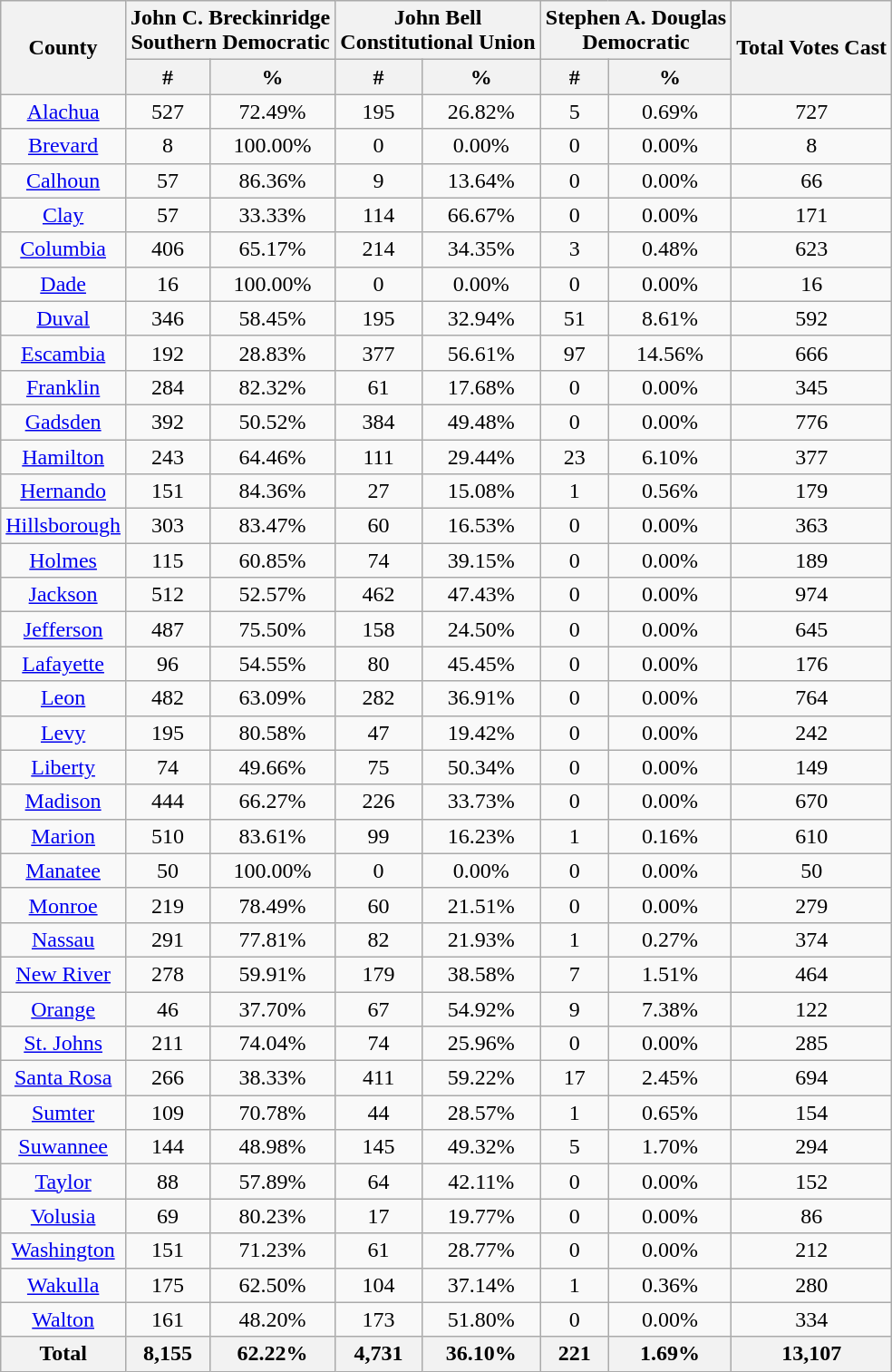<table class="wikitable sortable">
<tr>
<th rowspan="2">County</th>
<th colspan="2">John C. Breckinridge<br>Southern Democratic</th>
<th colspan="2">John Bell<br>Constitutional Union</th>
<th colspan="2">Stephen A. Douglas<br>Democratic</th>
<th rowspan="2">Total Votes Cast</th>
</tr>
<tr style="text-align:center;">
<th>#</th>
<th>%</th>
<th>#</th>
<th>%</th>
<th>#</th>
<th>%</th>
</tr>
<tr style="text-align:center;">
<td><a href='#'>Alachua</a></td>
<td>527</td>
<td>72.49%</td>
<td>195</td>
<td>26.82%</td>
<td>5</td>
<td>0.69%</td>
<td>727</td>
</tr>
<tr style="text-align:center;">
<td><a href='#'>Brevard</a></td>
<td>8</td>
<td>100.00%</td>
<td>0</td>
<td>0.00%</td>
<td>0</td>
<td>0.00%</td>
<td>8</td>
</tr>
<tr style="text-align:center;">
<td><a href='#'>Calhoun</a></td>
<td>57</td>
<td>86.36%</td>
<td>9</td>
<td>13.64%</td>
<td>0</td>
<td>0.00%</td>
<td>66</td>
</tr>
<tr style="text-align:center;">
<td><a href='#'>Clay</a></td>
<td>57</td>
<td>33.33%</td>
<td>114</td>
<td>66.67%</td>
<td>0</td>
<td>0.00%</td>
<td>171</td>
</tr>
<tr style="text-align:center;">
<td><a href='#'>Columbia</a></td>
<td>406</td>
<td>65.17%</td>
<td>214</td>
<td>34.35%</td>
<td>3</td>
<td>0.48%</td>
<td>623</td>
</tr>
<tr style="text-align:center;">
<td><a href='#'>Dade</a></td>
<td>16</td>
<td>100.00%</td>
<td>0</td>
<td>0.00%</td>
<td>0</td>
<td>0.00%</td>
<td>16</td>
</tr>
<tr style="text-align:center;">
<td><a href='#'>Duval</a></td>
<td>346</td>
<td>58.45%</td>
<td>195</td>
<td>32.94%</td>
<td>51</td>
<td>8.61%</td>
<td>592</td>
</tr>
<tr style="text-align:center;">
<td><a href='#'>Escambia</a></td>
<td>192</td>
<td>28.83%</td>
<td>377</td>
<td>56.61%</td>
<td>97</td>
<td>14.56%</td>
<td>666</td>
</tr>
<tr style="text-align:center;">
<td><a href='#'>Franklin</a></td>
<td>284</td>
<td>82.32%</td>
<td>61</td>
<td>17.68%</td>
<td>0</td>
<td>0.00%</td>
<td>345</td>
</tr>
<tr style="text-align:center;">
<td><a href='#'>Gadsden</a></td>
<td>392</td>
<td>50.52%</td>
<td>384</td>
<td>49.48%</td>
<td>0</td>
<td>0.00%</td>
<td>776</td>
</tr>
<tr style="text-align:center;">
<td><a href='#'>Hamilton</a></td>
<td>243</td>
<td>64.46%</td>
<td>111</td>
<td>29.44%</td>
<td>23</td>
<td>6.10%</td>
<td>377</td>
</tr>
<tr style="text-align:center;">
<td><a href='#'>Hernando</a></td>
<td>151</td>
<td>84.36%</td>
<td>27</td>
<td>15.08%</td>
<td>1</td>
<td>0.56%</td>
<td>179</td>
</tr>
<tr style="text-align:center;">
<td><a href='#'>Hillsborough</a></td>
<td>303</td>
<td>83.47%</td>
<td>60</td>
<td>16.53%</td>
<td>0</td>
<td>0.00%</td>
<td>363</td>
</tr>
<tr style="text-align:center;">
<td><a href='#'>Holmes</a></td>
<td>115</td>
<td>60.85%</td>
<td>74</td>
<td>39.15%</td>
<td>0</td>
<td>0.00%</td>
<td>189</td>
</tr>
<tr style="text-align:center;">
<td><a href='#'>Jackson</a></td>
<td>512</td>
<td>52.57%</td>
<td>462</td>
<td>47.43%</td>
<td>0</td>
<td>0.00%</td>
<td>974</td>
</tr>
<tr style="text-align:center;">
<td><a href='#'>Jefferson</a></td>
<td>487</td>
<td>75.50%</td>
<td>158</td>
<td>24.50%</td>
<td>0</td>
<td>0.00%</td>
<td>645</td>
</tr>
<tr style="text-align:center;">
<td><a href='#'>Lafayette</a></td>
<td>96</td>
<td>54.55%</td>
<td>80</td>
<td>45.45%</td>
<td>0</td>
<td>0.00%</td>
<td>176</td>
</tr>
<tr style="text-align:center;">
<td><a href='#'>Leon</a></td>
<td>482</td>
<td>63.09%</td>
<td>282</td>
<td>36.91%</td>
<td>0</td>
<td>0.00%</td>
<td>764</td>
</tr>
<tr style="text-align:center;">
<td><a href='#'>Levy</a></td>
<td>195</td>
<td>80.58%</td>
<td>47</td>
<td>19.42%</td>
<td>0</td>
<td>0.00%</td>
<td>242</td>
</tr>
<tr style="text-align:center;">
<td><a href='#'>Liberty</a></td>
<td>74</td>
<td>49.66%</td>
<td>75</td>
<td>50.34%</td>
<td>0</td>
<td>0.00%</td>
<td>149</td>
</tr>
<tr style="text-align:center;">
<td><a href='#'>Madison</a></td>
<td>444</td>
<td>66.27%</td>
<td>226</td>
<td>33.73%</td>
<td>0</td>
<td>0.00%</td>
<td>670</td>
</tr>
<tr style="text-align:center;">
<td><a href='#'>Marion</a></td>
<td>510</td>
<td>83.61%</td>
<td>99</td>
<td>16.23%</td>
<td>1</td>
<td>0.16%</td>
<td>610</td>
</tr>
<tr style="text-align:center;">
<td><a href='#'>Manatee</a></td>
<td>50</td>
<td>100.00%</td>
<td>0</td>
<td>0.00%</td>
<td>0</td>
<td>0.00%</td>
<td>50</td>
</tr>
<tr style="text-align:center;">
<td><a href='#'>Monroe</a></td>
<td>219</td>
<td>78.49%</td>
<td>60</td>
<td>21.51%</td>
<td>0</td>
<td>0.00%</td>
<td>279</td>
</tr>
<tr style="text-align:center;">
<td><a href='#'>Nassau</a></td>
<td>291</td>
<td>77.81%</td>
<td>82</td>
<td>21.93%</td>
<td>1</td>
<td>0.27%</td>
<td>374</td>
</tr>
<tr style="text-align:center;">
<td><a href='#'>New River</a></td>
<td>278</td>
<td>59.91%</td>
<td>179</td>
<td>38.58%</td>
<td>7</td>
<td>1.51%</td>
<td>464</td>
</tr>
<tr style="text-align:center;">
<td><a href='#'>Orange</a></td>
<td>46</td>
<td>37.70%</td>
<td>67</td>
<td>54.92%</td>
<td>9</td>
<td>7.38%</td>
<td>122</td>
</tr>
<tr style="text-align:center;">
<td><a href='#'>St. Johns</a></td>
<td>211</td>
<td>74.04%</td>
<td>74</td>
<td>25.96%</td>
<td>0</td>
<td>0.00%</td>
<td>285</td>
</tr>
<tr style="text-align:center;">
<td><a href='#'>Santa Rosa</a></td>
<td>266</td>
<td>38.33%</td>
<td>411</td>
<td>59.22%</td>
<td>17</td>
<td>2.45%</td>
<td>694</td>
</tr>
<tr style="text-align:center;">
<td><a href='#'>Sumter</a></td>
<td>109</td>
<td>70.78%</td>
<td>44</td>
<td>28.57%</td>
<td>1</td>
<td>0.65%</td>
<td>154</td>
</tr>
<tr style="text-align:center;">
<td><a href='#'>Suwannee</a></td>
<td>144</td>
<td>48.98%</td>
<td>145</td>
<td>49.32%</td>
<td>5</td>
<td>1.70%</td>
<td>294</td>
</tr>
<tr style="text-align:center;">
<td><a href='#'>Taylor</a></td>
<td>88</td>
<td>57.89%</td>
<td>64</td>
<td>42.11%</td>
<td>0</td>
<td>0.00%</td>
<td>152</td>
</tr>
<tr style="text-align:center;">
<td><a href='#'>Volusia</a></td>
<td>69</td>
<td>80.23%</td>
<td>17</td>
<td>19.77%</td>
<td>0</td>
<td>0.00%</td>
<td>86</td>
</tr>
<tr style="text-align:center;">
<td><a href='#'>Washington</a></td>
<td>151</td>
<td>71.23%</td>
<td>61</td>
<td>28.77%</td>
<td>0</td>
<td>0.00%</td>
<td>212</td>
</tr>
<tr style="text-align:center;">
<td><a href='#'>Wakulla</a></td>
<td>175</td>
<td>62.50%</td>
<td>104</td>
<td>37.14%</td>
<td>1</td>
<td>0.36%</td>
<td>280</td>
</tr>
<tr style="text-align:center;">
<td><a href='#'>Walton</a></td>
<td>161</td>
<td>48.20%</td>
<td>173</td>
<td>51.80%</td>
<td>0</td>
<td>0.00%</td>
<td>334</td>
</tr>
<tr style="text-align:center;">
<th>Total</th>
<th>8,155</th>
<th>62.22%</th>
<th>4,731</th>
<th>36.10%</th>
<th>221</th>
<th>1.69%</th>
<th>13,107</th>
</tr>
</table>
